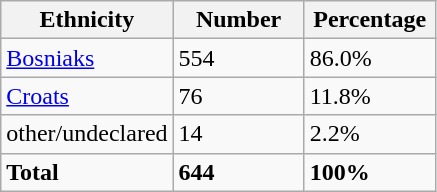<table class="wikitable">
<tr>
<th width="100px">Ethnicity</th>
<th width="80px">Number</th>
<th width="80px">Percentage</th>
</tr>
<tr>
<td><a href='#'>Bosniaks</a></td>
<td>554</td>
<td>86.0%</td>
</tr>
<tr>
<td><a href='#'>Croats</a></td>
<td>76</td>
<td>11.8%</td>
</tr>
<tr>
<td>other/undeclared</td>
<td>14</td>
<td>2.2%</td>
</tr>
<tr>
<td><strong>Total</strong></td>
<td><strong>644</strong></td>
<td><strong>100%</strong></td>
</tr>
</table>
